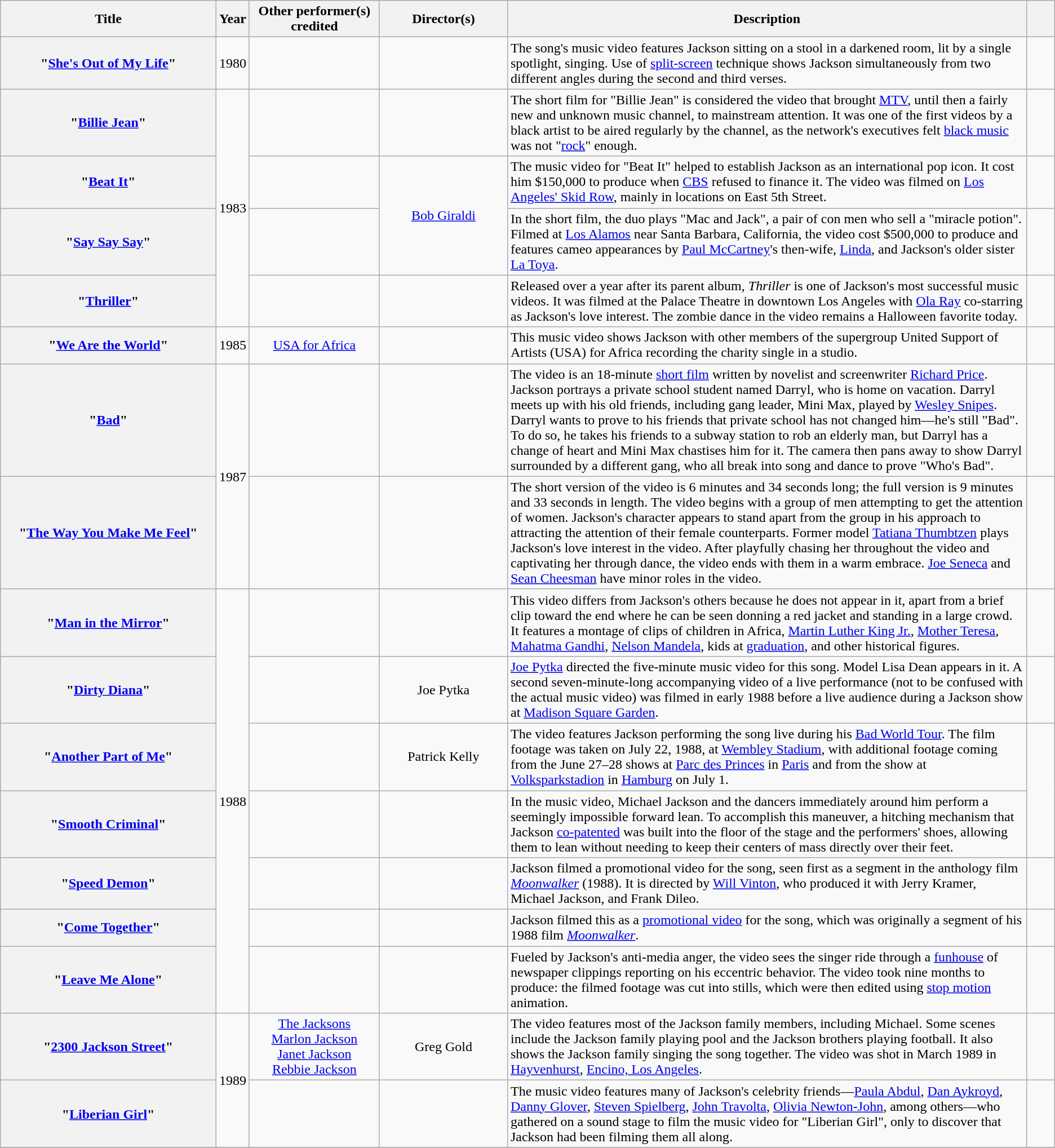<table class="wikitable sortable plainrowheaders" style="text-align:center;">
<tr>
<th scope="col" style="width:18em;">Title</th>
<th scope="col" style="width:2em;">Year</th>
<th scope="col" style="width:10em;">Other performer(s) credited</th>
<th scope="col" style="width:10em;">Director(s)</th>
<th scope="col" style="width:45em;" class="unsortable">Description</th>
<th scope="col" style="width:2em;" class="unsortable"></th>
</tr>
<tr>
<th scope="row">"<a href='#'>She's Out of My Life</a>"</th>
<td>1980</td>
<td></td>
<td></td>
<td style="text-align:left;">The song's music video features Jackson sitting on a stool in a darkened room, lit by a single spotlight, singing. Use of <a href='#'>split-screen</a> technique shows Jackson simultaneously from two different angles during the second and third verses.</td>
<td></td>
</tr>
<tr>
<th scope="row">"<a href='#'>Billie Jean</a>"</th>
<td rowspan="4">1983</td>
<td></td>
<td></td>
<td style="text-align:left;">The short film for "Billie Jean" is considered the video that brought <a href='#'>MTV</a>, until then a fairly new and unknown music channel, to mainstream attention. It was one of the first videos by a black artist to be aired regularly by the channel, as the network's executives felt <a href='#'>black music</a> was not "<a href='#'>rock</a>" enough.</td>
<td></td>
</tr>
<tr>
<th scope="row">"<a href='#'>Beat It</a>"</th>
<td></td>
<td rowspan="2"><a href='#'>Bob Giraldi</a></td>
<td style="text-align:left;">The music video for "Beat It" helped to establish Jackson as an international pop icon. It cost him $150,000 to produce when <a href='#'>CBS</a> refused to finance it. The video was filmed on <a href='#'>Los Angeles' Skid Row</a>, mainly in locations on East 5th Street.</td>
<td></td>
</tr>
<tr>
<th scope="row">"<a href='#'>Say Say Say</a>"</th>
<td></td>
<td style="text-align:left;">In the short film, the duo plays "Mac and Jack", a pair of con men who sell a "miracle potion". Filmed at <a href='#'>Los Alamos</a> near Santa Barbara, California, the video cost $500,000 to produce and features cameo appearances by <a href='#'>Paul McCartney</a>'s then-wife, <a href='#'>Linda</a>, and Jackson's older sister <a href='#'>La Toya</a>.</td>
<td></td>
</tr>
<tr>
<th scope="row">"<a href='#'>Thriller</a>"</th>
<td></td>
<td></td>
<td style="text-align:left;">Released over a year after its parent album, <em>Thriller</em> is one of Jackson's most successful music videos. It was filmed at the Palace Theatre in downtown Los Angeles with <a href='#'>Ola Ray</a> co-starring as Jackson's love interest. The zombie dance in the video remains a Halloween favorite today.</td>
<td></td>
</tr>
<tr>
<th scope="row">"<a href='#'>We Are the World</a>"</th>
<td>1985</td>
<td><a href='#'>USA for Africa</a></td>
<td></td>
<td style="text-align:left;">This music video shows Jackson with other members of the supergroup United Support of Artists (USA) for Africa recording the charity single in a studio.</td>
<td></td>
</tr>
<tr>
<th scope="row">"<a href='#'>Bad</a>"</th>
<td rowspan="2">1987</td>
<td></td>
<td></td>
<td style="text-align:left;">The video is an 18-minute <a href='#'>short film</a> written by novelist and screenwriter <a href='#'>Richard Price</a>. Jackson portrays a private school student named Darryl, who is home on vacation. Darryl meets up with his old friends, including gang leader, Mini Max, played by <a href='#'>Wesley Snipes</a>. Darryl wants to prove to his friends that private school has not changed him—he's still "Bad". To do so, he takes his friends to a subway station to rob an elderly man, but Darryl has a change of heart and Mini Max chastises him for it. The camera then pans away to show Darryl surrounded by a different gang, who all break into song and dance to prove "Who's Bad".</td>
<td></td>
</tr>
<tr>
<th scope="row">"<a href='#'>The Way You Make Me Feel</a>"</th>
<td></td>
<td></td>
<td style="text-align:left;">The short version of the video is 6 minutes and 34 seconds long; the full version is 9 minutes and 33 seconds in length. The video begins with a group of men attempting to get the attention of women. Jackson's character appears to stand apart from the group in his approach to attracting the attention of their female counterparts. Former model <a href='#'>Tatiana Thumbtzen</a> plays Jackson's love interest in the video. After playfully chasing her throughout the video and captivating her through dance, the video ends with them in a warm embrace. <a href='#'>Joe Seneca</a> and <a href='#'>Sean Cheesman</a> have minor roles in the video.</td>
<td></td>
</tr>
<tr>
<th scope="row">"<a href='#'>Man in the Mirror</a>"</th>
<td rowspan="7">1988</td>
<td></td>
<td></td>
<td style="text-align:left;">This video differs from Jackson's others because he does not appear in it, apart from a brief clip toward the end where he can be seen donning a red jacket and standing in a large crowd. It features a montage of clips of children in Africa, <a href='#'>Martin Luther King Jr.</a>, <a href='#'>Mother Teresa</a>, <a href='#'>Mahatma Gandhi</a>, <a href='#'>Nelson Mandela</a>, kids at <a href='#'>graduation</a>, and other historical figures.</td>
<td></td>
</tr>
<tr>
<th scope="row">"<a href='#'>Dirty Diana</a>"</th>
<td></td>
<td>Joe Pytka</td>
<td style="text-align:left;"><a href='#'>Joe Pytka</a> directed the five-minute music video for this song. Model Lisa Dean appears in it. A second seven-minute-long accompanying video of a live performance (not to be confused with the actual music video) was filmed in early 1988 before a live audience during a Jackson show at <a href='#'>Madison Square Garden</a>.</td>
<td></td>
</tr>
<tr>
<th scope="row">"<a href='#'>Another Part of Me</a>"</th>
<td></td>
<td>Patrick Kelly</td>
<td style="text-align:left;">The video features Jackson performing the song live during his <a href='#'>Bad World Tour</a>. The film footage was taken on July 22, 1988, at <a href='#'>Wembley Stadium</a>, with additional footage coming from the June 27–28 shows at <a href='#'>Parc des Princes</a> in <a href='#'>Paris</a> and from the show at <a href='#'>Volksparkstadion</a> in <a href='#'>Hamburg</a> on July 1.</td>
<td rowspan="2"></td>
</tr>
<tr>
<th scope="row">"<a href='#'>Smooth Criminal</a>"</th>
<td></td>
<td></td>
<td style="text-align:left;">In the music video, Michael Jackson and the dancers immediately around him perform a seemingly impossible forward lean. To accomplish this maneuver, a hitching mechanism that Jackson <a href='#'>co-patented</a> was built into the floor of the stage and the performers' shoes,  allowing them to lean without needing to keep their centers of mass directly over their feet.</td>
</tr>
<tr>
<th scope="row">"<a href='#'>Speed Demon</a>"</th>
<td></td>
<td><br></td>
<td style="text-align:left;">Jackson filmed a promotional video for the song, seen first as a segment in the anthology film <em><a href='#'>Moonwalker</a></em> (1988). It is directed by <a href='#'>Will Vinton</a>, who produced it with Jerry Kramer, Michael Jackson, and Frank Dileo.</td>
<td></td>
</tr>
<tr>
<th scope="row">"<a href='#'>Come Together</a>"</th>
<td></td>
<td><br></td>
<td style="text-align:left;">Jackson filmed this as a <a href='#'>promotional video</a> for the song, which was originally a segment of his 1988 film <em><a href='#'>Moonwalker</a></em>.</td>
<td></td>
</tr>
<tr>
<th scope="row">"<a href='#'>Leave Me Alone</a>"</th>
<td></td>
<td></td>
<td style="text-align:left;">Fueled by Jackson's anti-media anger, the video sees the singer ride through a <a href='#'>funhouse</a> of newspaper clippings reporting on his eccentric behavior. The video took nine months to produce: the filmed footage was cut into stills, which were then edited using <a href='#'>stop motion</a> animation.</td>
<td></td>
</tr>
<tr>
<th scope="row">"<a href='#'>2300 Jackson Street</a>"</th>
<td rowspan="2">1989</td>
<td><a href='#'>The Jacksons</a><br><a href='#'>Marlon Jackson</a><br><a href='#'>Janet Jackson</a><br><a href='#'>Rebbie Jackson</a></td>
<td>Greg Gold</td>
<td style="text-align:left;">The video features most of the Jackson family members, including Michael. Some scenes include the Jackson family playing pool and the Jackson brothers playing football. It also shows the Jackson family singing the song together. The video was shot in March 1989 in <a href='#'>Hayvenhurst</a>, <a href='#'>Encino, Los Angeles</a>.</td>
<td></td>
</tr>
<tr>
<th scope="row">"<a href='#'>Liberian Girl</a>"</th>
<td></td>
<td></td>
<td style="text-align:left;">The music video features many of Jackson's celebrity friends—<a href='#'>Paula Abdul</a>, <a href='#'>Dan Aykroyd</a>, <a href='#'>Danny Glover</a>, <a href='#'>Steven Spielberg</a>, <a href='#'>John Travolta</a>, <a href='#'>Olivia Newton-John</a>, among others—who gathered on a sound stage to film the music video for "Liberian Girl", only to discover that Jackson had been filming them all along.</td>
<td></td>
</tr>
<tr>
</tr>
</table>
